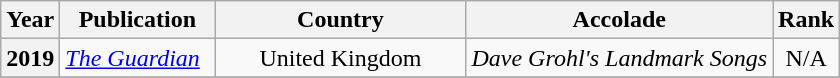<table class="wikitable plainrowheaders" style="text-align:left;">
<tr>
<th scope="col">Year</th>
<th scope="col" style="width:6em;">Publication</th>
<th scope="col" style="width:10em;">Country</th>
<th scope="col">Accolade</th>
<th scope="col">Rank</th>
</tr>
<tr>
<th scope="row">2019</th>
<td><em><a href='#'>The Guardian</a></em></td>
<td style="text-align:center;" rowspan="1">United Kingdom</td>
<td><em>Dave Grohl's Landmark Songs</em></td>
<td style="text-align:center;">N/A</td>
</tr>
<tr>
</tr>
</table>
